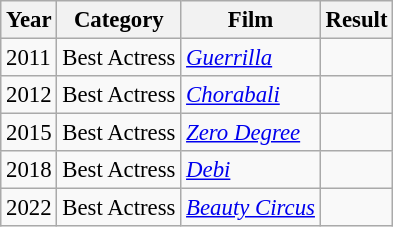<table class="wikitable" style="font-size: 95%;">
<tr>
<th>Year</th>
<th>Category</th>
<th>Film</th>
<th>Result</th>
</tr>
<tr>
<td>2011</td>
<td>Best Actress</td>
<td><em><a href='#'>Guerrilla</a></em></td>
<td></td>
</tr>
<tr>
<td>2012</td>
<td>Best Actress</td>
<td><em><a href='#'>Chorabali</a></em></td>
<td></td>
</tr>
<tr>
<td>2015</td>
<td>Best Actress</td>
<td><em><a href='#'>Zero Degree</a></em></td>
<td></td>
</tr>
<tr>
<td>2018</td>
<td>Best Actress</td>
<td><em><a href='#'>Debi</a></em></td>
<td></td>
</tr>
<tr>
<td>2022</td>
<td>Best Actress</td>
<td><em><a href='#'>Beauty Circus</a></em></td>
<td></td>
</tr>
</table>
